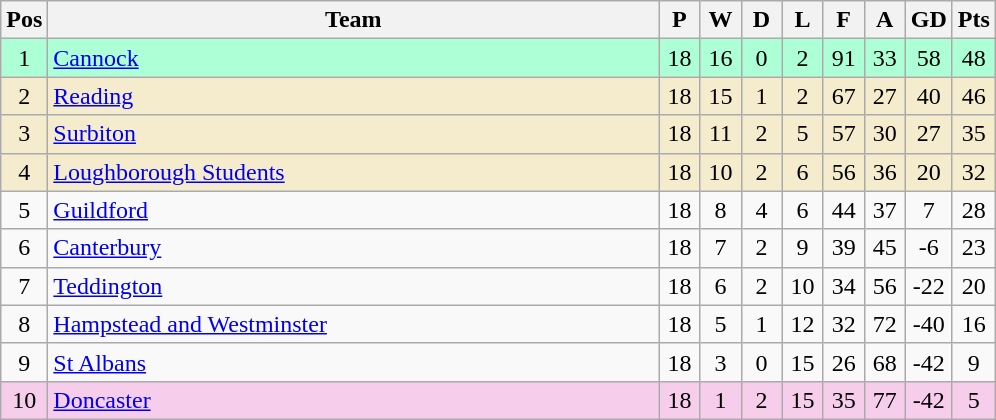<table class="wikitable" style="font-size: 100%">
<tr>
<th width=20>Pos</th>
<th width=400>Team</th>
<th width=20>P</th>
<th width=20>W</th>
<th width=20>D</th>
<th width=20>L</th>
<th width=20>F</th>
<th width=20>A</th>
<th width=20>GD</th>
<th width=20>Pts</th>
</tr>
<tr align=center style="background: #ADFFD6;">
<td>1</td>
<td align="left"><a href='#'>Cannock</a></td>
<td>18</td>
<td>16</td>
<td>0</td>
<td>2</td>
<td>91</td>
<td>33</td>
<td>58</td>
<td>48</td>
</tr>
<tr align=center style="background: #F5ECCE;">
<td>2</td>
<td align="left"><a href='#'>Reading</a></td>
<td>18</td>
<td>15</td>
<td>1</td>
<td>2</td>
<td>67</td>
<td>27</td>
<td>40</td>
<td>46</td>
</tr>
<tr align=center style="background: #F5ECCE;">
<td>3</td>
<td align="left"><a href='#'>Surbiton</a></td>
<td>18</td>
<td>11</td>
<td>2</td>
<td>5</td>
<td>57</td>
<td>30</td>
<td>27</td>
<td>35</td>
</tr>
<tr align=center style="background: #F5ECCE;">
<td>4</td>
<td align="left"><a href='#'>Loughborough Students</a></td>
<td>18</td>
<td>10</td>
<td>2</td>
<td>6</td>
<td>56</td>
<td>36</td>
<td>20</td>
<td>32</td>
</tr>
<tr align=center>
<td>5</td>
<td align="left"><a href='#'>Guildford</a></td>
<td>18</td>
<td>8</td>
<td>4</td>
<td>6</td>
<td>44</td>
<td>37</td>
<td>7</td>
<td>28</td>
</tr>
<tr align=center>
<td>6</td>
<td align="left"><a href='#'>Canterbury</a></td>
<td>18</td>
<td>7</td>
<td>2</td>
<td>9</td>
<td>39</td>
<td>45</td>
<td>-6</td>
<td>23</td>
</tr>
<tr align=center>
<td>7</td>
<td align="left"><a href='#'>Teddington</a></td>
<td>18</td>
<td>6</td>
<td>2</td>
<td>10</td>
<td>34</td>
<td>56</td>
<td>-22</td>
<td>20</td>
</tr>
<tr align=center>
<td>8</td>
<td align="left"><a href='#'>Hampstead and Westminster</a></td>
<td>18</td>
<td>5</td>
<td>1</td>
<td>12</td>
<td>32</td>
<td>72</td>
<td>-40</td>
<td>16</td>
</tr>
<tr align=center>
<td>9</td>
<td align="left"><a href='#'>St Albans</a></td>
<td>18</td>
<td>3</td>
<td>0</td>
<td>15</td>
<td>26</td>
<td>68</td>
<td>-42</td>
<td>9</td>
</tr>
<tr align=center style="background: #F6CEEC;">
<td>10</td>
<td align="left"><a href='#'>Doncaster</a></td>
<td>18</td>
<td>1</td>
<td>2</td>
<td>15</td>
<td>35</td>
<td>77</td>
<td>-42</td>
<td>5</td>
</tr>
</table>
